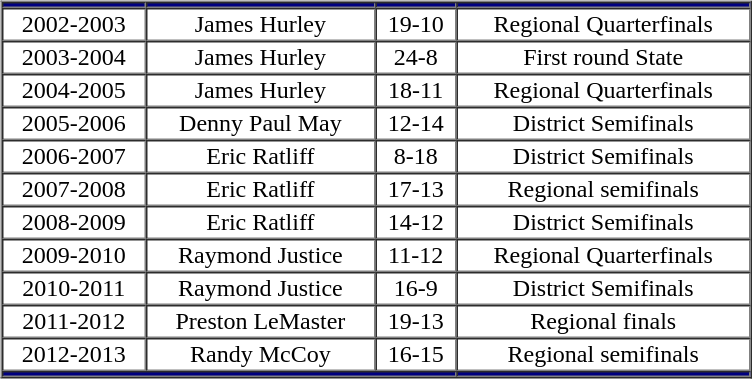<table border="0" style="width:50%;">
<tr>
<td valign="top"><br><table cellpadding="1" border="1" cellspacing="0" style="width:80%;">
<tr>
<th style="background:#000080"></th>
<th style="background:#000080"></th>
<th style="background:#000080"></th>
<th style="background:#000080"></th>
</tr>
<tr style="text-align:center;">
<td>2002-2003</td>
<td>James Hurley</td>
<td>19-10</td>
<td>Regional Quarterfinals</td>
</tr>
<tr style="text-align:center;">
<td>2003-2004</td>
<td>James Hurley</td>
<td>24-8</td>
<td>First round State</td>
</tr>
<tr style="text-align:center;">
<td>2004-2005</td>
<td>James Hurley</td>
<td>18-11</td>
<td>Regional Quarterfinals</td>
</tr>
<tr style="text-align:center;">
<td>2005-2006</td>
<td>Denny Paul May</td>
<td>12-14</td>
<td>District Semifinals</td>
</tr>
<tr style="text-align:center;">
<td>2006-2007</td>
<td>Eric Ratliff</td>
<td>8-18</td>
<td>District Semifinals</td>
</tr>
<tr style="text-align:center;">
<td>2007-2008</td>
<td>Eric Ratliff</td>
<td>17-13</td>
<td>Regional semifinals</td>
</tr>
<tr style="text-align:center;">
<td>2008-2009</td>
<td>Eric Ratliff</td>
<td>14-12</td>
<td>District Semifinals</td>
</tr>
<tr style="text-align:center;">
<td>2009-2010</td>
<td>Raymond Justice</td>
<td>11-12</td>
<td>Regional Quarterfinals</td>
</tr>
<tr style="text-align:center;">
<td>2010-2011</td>
<td>Raymond Justice</td>
<td>16-9</td>
<td>District Semifinals</td>
</tr>
<tr style="text-align:center;">
<td>2011-2012</td>
<td>Preston LeMaster</td>
<td>19-13</td>
<td>Regional finals</td>
</tr>
<tr style="text-align:center;">
<td>2012-2013</td>
<td>Randy McCoy</td>
<td>16-15</td>
<td>Regional semifinals</td>
</tr>
<tr style="text-align:center; background:#000080">
<td colspan="3"></td>
<td colspan="2"></td>
</tr>
</table>
</td>
</tr>
</table>
